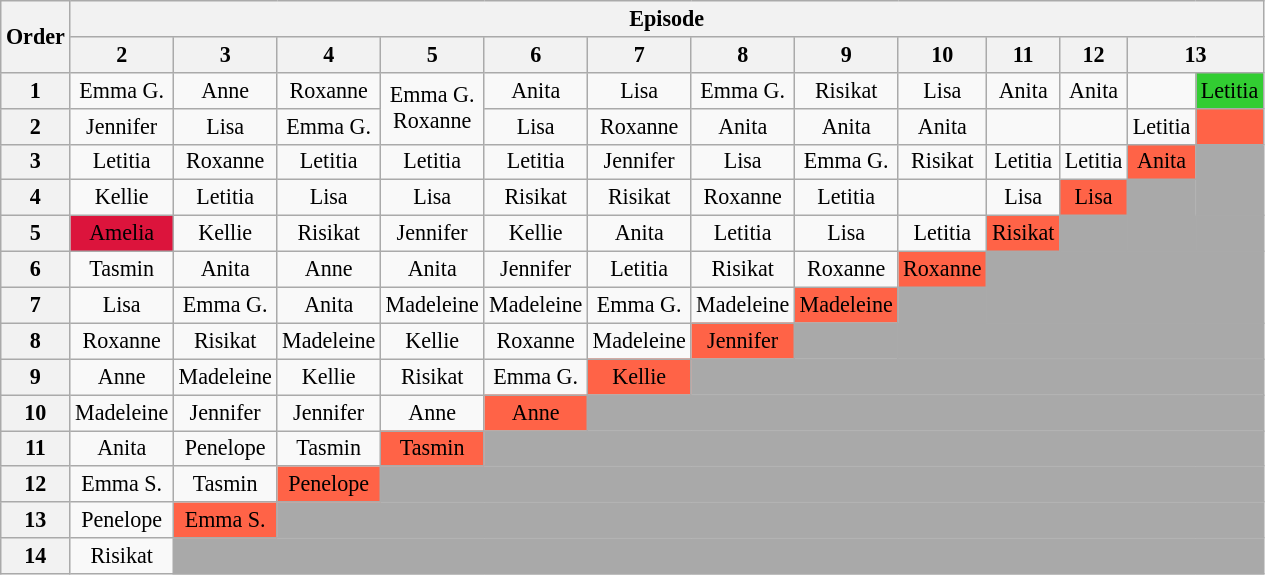<table class="wikitable" style="text-align:center; font-size:92%">
<tr>
<th rowspan=2>Order</th>
<th colspan="14">Episode</th>
</tr>
<tr>
<th>2</th>
<th>3</th>
<th>4</th>
<th>5</th>
<th>6</th>
<th>7</th>
<th>8</th>
<th>9</th>
<th>10</th>
<th>11</th>
<th>12</th>
<th colspan=2>13</th>
</tr>
<tr>
<th>1</th>
<td>Emma G.</td>
<td>Anne</td>
<td>Roxanne</td>
<td rowspan=2>Emma G.<br>Roxanne</td>
<td>Anita</td>
<td>Lisa</td>
<td>Emma G.</td>
<td>Risikat</td>
<td>Lisa</td>
<td>Anita</td>
<td>Anita</td>
<td></td>
<td bgcolor="limegreen">Letitia</td>
</tr>
<tr>
<th>2</th>
<td>Jennifer</td>
<td>Lisa</td>
<td>Emma G.</td>
<td>Lisa</td>
<td>Roxanne</td>
<td>Anita</td>
<td>Anita</td>
<td>Anita</td>
<td></td>
<td></td>
<td>Letitia</td>
<td bgcolor="tomato"></td>
</tr>
<tr>
<th>3</th>
<td>Letitia</td>
<td>Roxanne</td>
<td>Letitia</td>
<td>Letitia</td>
<td>Letitia</td>
<td>Jennifer</td>
<td>Lisa</td>
<td>Emma G.</td>
<td>Risikat</td>
<td>Letitia</td>
<td>Letitia</td>
<td bgcolor="tomato">Anita</td>
<td rowspan="2" bgcolor="darkgray"></td>
</tr>
<tr>
<th>4</th>
<td>Kellie</td>
<td>Letitia</td>
<td>Lisa</td>
<td>Lisa</td>
<td>Risikat</td>
<td>Risikat</td>
<td>Roxanne</td>
<td>Letitia</td>
<td></td>
<td>Lisa</td>
<td bgcolor="tomato">Lisa</td>
<td rowspan="2" bgcolor="darkgray"></td>
</tr>
<tr>
<th>5</th>
<td style="background:crimson;"><span>Amelia</span></td>
<td>Kellie</td>
<td>Risikat</td>
<td>Jennifer</td>
<td>Kellie</td>
<td>Anita</td>
<td>Letitia</td>
<td>Lisa</td>
<td>Letitia</td>
<td bgcolor="tomato">Risikat</td>
<td colspan="4" bgcolor="darkgray"></td>
</tr>
<tr>
<th>6</th>
<td>Tasmin</td>
<td>Anita</td>
<td>Anne</td>
<td>Anita</td>
<td>Jennifer</td>
<td>Letitia</td>
<td>Risikat</td>
<td>Roxanne</td>
<td bgcolor="tomato">Roxanne</td>
<td colspan="5" rowspan="2" bgcolor="darkgray"></td>
</tr>
<tr>
<th>7</th>
<td>Lisa</td>
<td>Emma G.</td>
<td>Anita</td>
<td>Madeleine</td>
<td>Madeleine</td>
<td>Emma G.</td>
<td>Madeleine</td>
<td bgcolor="tomato">Madeleine</td>
<td colspan="5" rowspan="2" bgcolor="darkgray"></td>
</tr>
<tr>
<th>8</th>
<td>Roxanne</td>
<td>Risikat</td>
<td>Madeleine</td>
<td>Kellie</td>
<td>Roxanne</td>
<td>Madeleine</td>
<td bgcolor="tomato">Jennifer</td>
<td colspan="8" bgcolor="darkgray"></td>
</tr>
<tr>
<th>9</th>
<td>Anne</td>
<td>Madeleine</td>
<td>Kellie</td>
<td>Risikat</td>
<td>Emma G.</td>
<td bgcolor="tomato">Kellie</td>
<td colspan="9" bgcolor="darkgray"></td>
</tr>
<tr>
<th>10</th>
<td>Madeleine</td>
<td>Jennifer</td>
<td>Jennifer</td>
<td>Anne</td>
<td bgcolor="tomato">Anne</td>
<td colspan="10" bgcolor="darkgray"></td>
</tr>
<tr>
<th>11</th>
<td>Anita</td>
<td>Penelope</td>
<td>Tasmin</td>
<td bgcolor="tomato">Tasmin</td>
<td colspan="11" bgcolor="darkgray"></td>
</tr>
<tr>
<th>12</th>
<td>Emma S.</td>
<td>Tasmin</td>
<td bgcolor="tomato">Penelope</td>
<td colspan="12" bgcolor="darkgray"></td>
</tr>
<tr>
<th>13</th>
<td>Penelope</td>
<td bgcolor="tomato">Emma S.</td>
<td colspan="13" bgcolor="darkgray"></td>
</tr>
<tr>
<th>14</th>
<td>Risikat</td>
<td colspan="13" bgcolor="darkgray"></td>
</tr>
</table>
